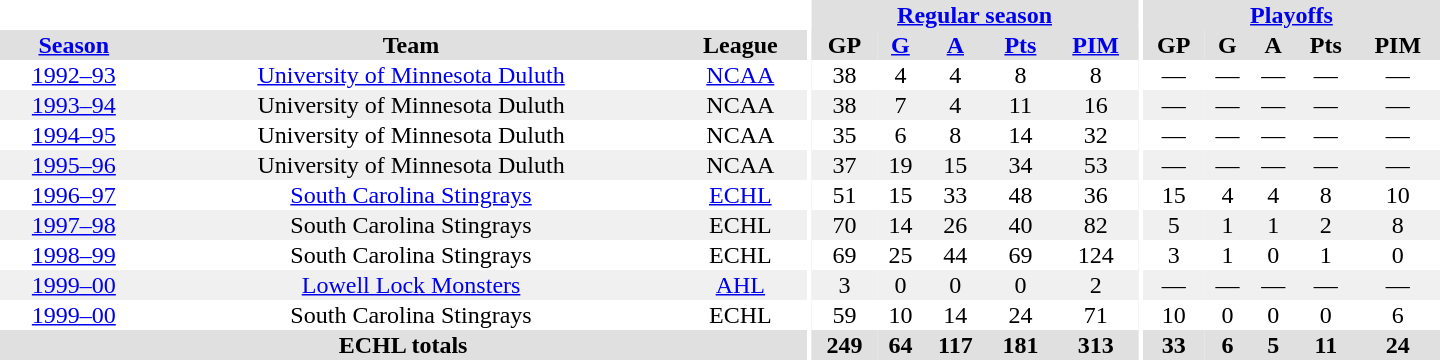<table border="0" cellpadding="1" cellspacing="0" style="text-align:center; width:60em">
<tr bgcolor="#e0e0e0">
<th colspan="3" bgcolor="#ffffff"></th>
<th rowspan="99" bgcolor="#ffffff"></th>
<th colspan="5"><a href='#'>Regular season</a></th>
<th rowspan="99" bgcolor="#ffffff"></th>
<th colspan="5"><a href='#'>Playoffs</a></th>
</tr>
<tr bgcolor="#e0e0e0">
<th><a href='#'>Season</a></th>
<th>Team</th>
<th>League</th>
<th>GP</th>
<th><a href='#'>G</a></th>
<th><a href='#'>A</a></th>
<th><a href='#'>Pts</a></th>
<th><a href='#'>PIM</a></th>
<th>GP</th>
<th>G</th>
<th>A</th>
<th>Pts</th>
<th>PIM</th>
</tr>
<tr>
<td><a href='#'>1992–93</a></td>
<td><a href='#'>University of Minnesota Duluth</a></td>
<td><a href='#'>NCAA</a></td>
<td>38</td>
<td>4</td>
<td>4</td>
<td>8</td>
<td>8</td>
<td>—</td>
<td>—</td>
<td>—</td>
<td>—</td>
<td>—</td>
</tr>
<tr bgcolor="#f0f0f0">
<td><a href='#'>1993–94</a></td>
<td>University of Minnesota Duluth</td>
<td>NCAA</td>
<td>38</td>
<td>7</td>
<td>4</td>
<td>11</td>
<td>16</td>
<td>—</td>
<td>—</td>
<td>—</td>
<td>—</td>
<td>—</td>
</tr>
<tr>
<td><a href='#'>1994–95</a></td>
<td>University of Minnesota Duluth</td>
<td>NCAA</td>
<td>35</td>
<td>6</td>
<td>8</td>
<td>14</td>
<td>32</td>
<td>—</td>
<td>—</td>
<td>—</td>
<td>—</td>
<td>—</td>
</tr>
<tr bgcolor="#f0f0f0">
<td><a href='#'>1995–96</a></td>
<td>University of Minnesota Duluth</td>
<td>NCAA</td>
<td>37</td>
<td>19</td>
<td>15</td>
<td>34</td>
<td>53</td>
<td>—</td>
<td>—</td>
<td>—</td>
<td>—</td>
<td>—</td>
</tr>
<tr>
<td><a href='#'>1996–97</a></td>
<td><a href='#'>South Carolina Stingrays</a></td>
<td><a href='#'>ECHL</a></td>
<td>51</td>
<td>15</td>
<td>33</td>
<td>48</td>
<td>36</td>
<td>15</td>
<td>4</td>
<td>4</td>
<td>8</td>
<td>10</td>
</tr>
<tr bgcolor="#f0f0f0">
<td><a href='#'>1997–98</a></td>
<td>South Carolina Stingrays</td>
<td>ECHL</td>
<td>70</td>
<td>14</td>
<td>26</td>
<td>40</td>
<td>82</td>
<td>5</td>
<td>1</td>
<td>1</td>
<td>2</td>
<td>8</td>
</tr>
<tr>
<td><a href='#'>1998–99</a></td>
<td>South Carolina Stingrays</td>
<td>ECHL</td>
<td>69</td>
<td>25</td>
<td>44</td>
<td>69</td>
<td>124</td>
<td>3</td>
<td>1</td>
<td>0</td>
<td>1</td>
<td>0</td>
</tr>
<tr bgcolor="#f0f0f0">
<td><a href='#'>1999–00</a></td>
<td><a href='#'>Lowell Lock Monsters</a></td>
<td><a href='#'>AHL</a></td>
<td>3</td>
<td>0</td>
<td>0</td>
<td>0</td>
<td>2</td>
<td>—</td>
<td>—</td>
<td>—</td>
<td>—</td>
<td>—</td>
</tr>
<tr>
<td><a href='#'>1999–00</a></td>
<td>South Carolina Stingrays</td>
<td>ECHL</td>
<td>59</td>
<td>10</td>
<td>14</td>
<td>24</td>
<td>71</td>
<td>10</td>
<td>0</td>
<td>0</td>
<td>0</td>
<td>6</td>
</tr>
<tr>
</tr>
<tr ALIGN="center" bgcolor="#e0e0e0">
<th colspan="3">ECHL totals</th>
<th ALIGN="center">249</th>
<th ALIGN="center">64</th>
<th ALIGN="center">117</th>
<th ALIGN="center">181</th>
<th ALIGN="center">313</th>
<th ALIGN="center">33</th>
<th ALIGN="center">6</th>
<th ALIGN="center">5</th>
<th ALIGN="center">11</th>
<th ALIGN="center">24</th>
</tr>
</table>
